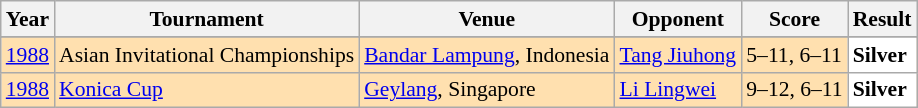<table class="sortable wikitable" style="font-size: 90%;">
<tr>
<th>Year</th>
<th>Tournament</th>
<th>Venue</th>
<th>Opponent</th>
<th>Score</th>
<th>Result</th>
</tr>
<tr>
</tr>
<tr style="background:#FFE0AF">
<td align="center"><a href='#'>1988</a></td>
<td align="left">Asian Invitational Championships</td>
<td align="left"><a href='#'>Bandar Lampung</a>, Indonesia</td>
<td align="left"> <a href='#'>Tang Jiuhong</a></td>
<td align="left">5–11, 6–11</td>
<td style="text-align:left; background:white"> <strong>Silver</strong></td>
</tr>
<tr style="background:#FFE0AF">
<td align="center"><a href='#'>1988</a></td>
<td align="left"><a href='#'>Konica Cup</a></td>
<td align="left"><a href='#'>Geylang</a>, Singapore</td>
<td align="left"> <a href='#'>Li Lingwei</a></td>
<td align="left">9–12, 6–11</td>
<td style="text-align:left; background:white"> <strong>Silver</strong></td>
</tr>
</table>
